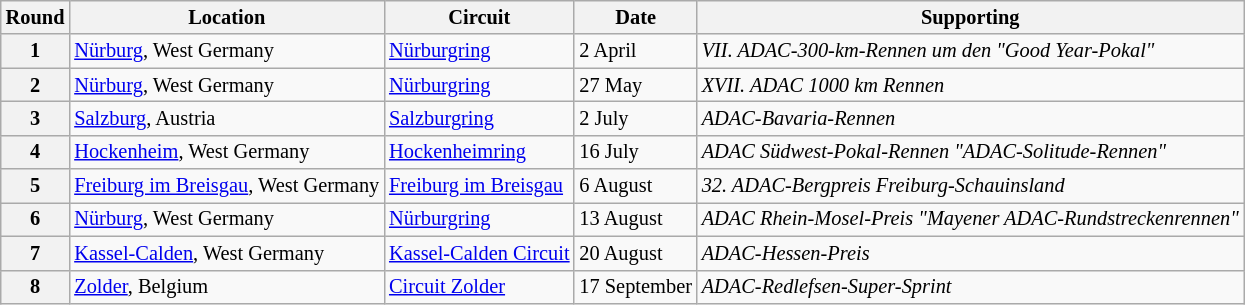<table class="wikitable" style="font-size: 85%;">
<tr>
<th>Round</th>
<th>Location</th>
<th>Circuit</th>
<th>Date</th>
<th>Supporting</th>
</tr>
<tr>
<th>1</th>
<td> <a href='#'>Nürburg</a>, West Germany</td>
<td><a href='#'>Nürburgring</a></td>
<td>2 April</td>
<td><em>VII. ADAC-300-km-Rennen um den "Good Year-Pokal"</em></td>
</tr>
<tr>
<th>2</th>
<td> <a href='#'>Nürburg</a>, West Germany</td>
<td><a href='#'>Nürburgring</a></td>
<td>27 May</td>
<td><em>XVII. ADAC 1000 km Rennen</em></td>
</tr>
<tr>
<th>3</th>
<td> <a href='#'>Salzburg</a>, Austria</td>
<td><a href='#'>Salzburgring</a></td>
<td>2 July</td>
<td><em>ADAC-Bavaria-Rennen</em></td>
</tr>
<tr>
<th>4</th>
<td> <a href='#'>Hockenheim</a>, West Germany</td>
<td><a href='#'>Hockenheimring</a></td>
<td>16 July</td>
<td><em>ADAC Südwest-Pokal-Rennen "ADAC-Solitude-Rennen"</em></td>
</tr>
<tr>
<th>5</th>
<td> <a href='#'>Freiburg im Breisgau</a>, West Germany</td>
<td><a href='#'>Freiburg im Breisgau</a></td>
<td>6 August</td>
<td><em>32. ADAC-Bergpreis Freiburg-Schauinsland</em></td>
</tr>
<tr>
<th>6</th>
<td> <a href='#'>Nürburg</a>, West Germany</td>
<td><a href='#'>Nürburgring</a></td>
<td>13 August</td>
<td><em>ADAC Rhein-Mosel-Preis "Mayener ADAC-Rundstreckenrennen"</em></td>
</tr>
<tr>
<th>7</th>
<td> <a href='#'>Kassel-Calden</a>, West Germany</td>
<td><a href='#'>Kassel-Calden Circuit</a></td>
<td>20 August</td>
<td><em>ADAC-Hessen-Preis</em></td>
</tr>
<tr>
<th>8</th>
<td> <a href='#'>Zolder</a>, Belgium</td>
<td><a href='#'>Circuit Zolder</a></td>
<td>17 September</td>
<td><em>ADAC-Redlefsen-Super-Sprint</em></td>
</tr>
</table>
